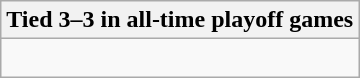<table class="wikitable collapsible collapsed">
<tr>
<th>Tied 3–3 in all-time playoff games</th>
</tr>
<tr>
<td><br>




</td>
</tr>
</table>
